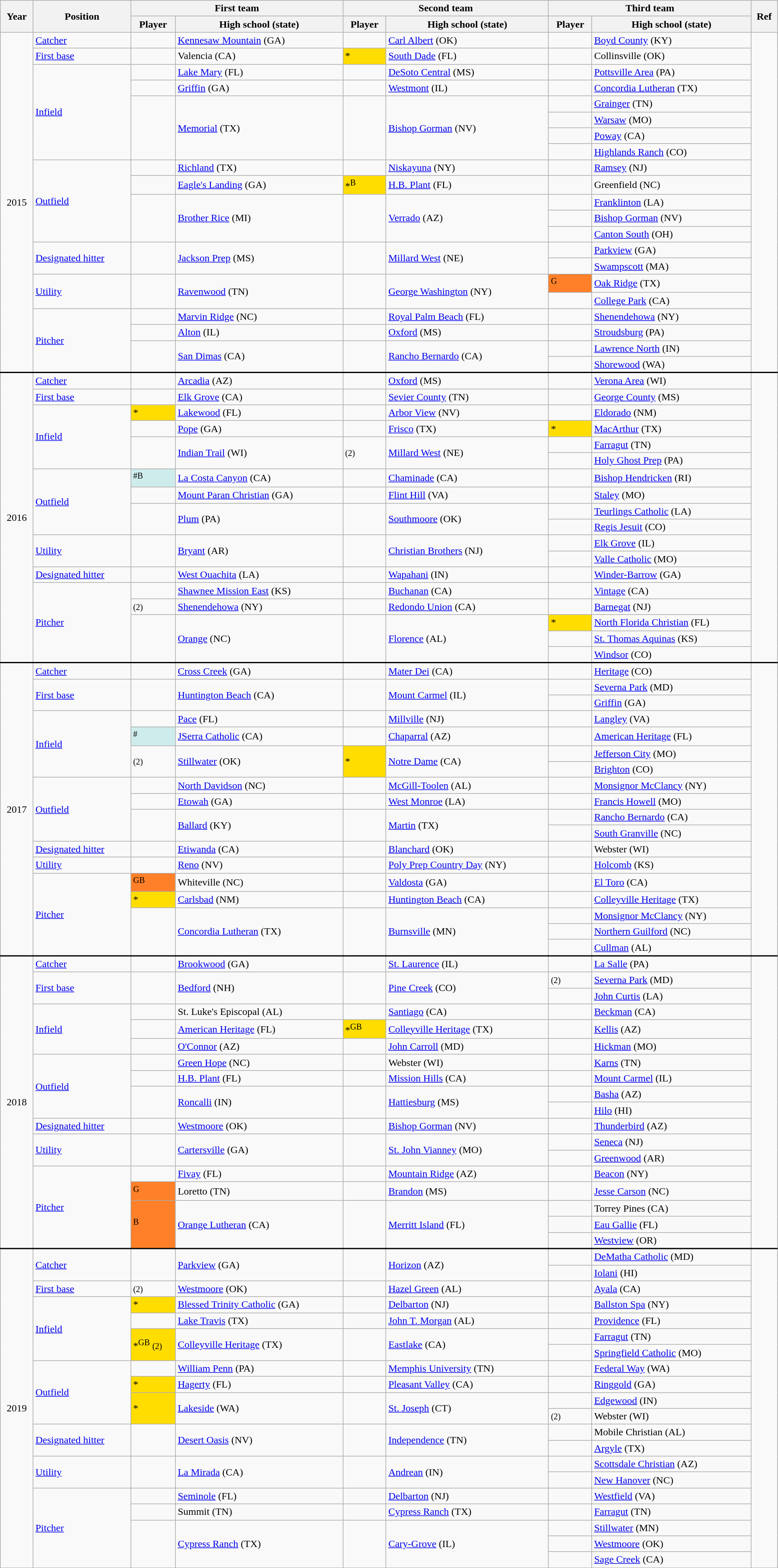<table class="wikitable sortable"style="width:98%">
<tr>
<th rowspan="2">Year</th>
<th rowspan="2">Position</th>
<th colspan="2">First team</th>
<th colspan="2">Second team</th>
<th colspan="2">Third team</th>
<th rowspan="2">Ref</th>
</tr>
<tr>
<th>Player</th>
<th>High school (state)</th>
<th>Player</th>
<th>High school (state)</th>
<th>Player</th>
<th>High school (state)</th>
</tr>
<tr>
<td rowspan="21"style="text-align:center;">2015</td>
<td><a href='#'>Catcher</a></td>
<td></td>
<td data-sort-value="ga"><a href='#'>Kennesaw Mountain</a> (GA)</td>
<td></td>
<td data-sort-value="ok"><a href='#'>Carl Albert</a> (OK)</td>
<td></td>
<td data-sort-value="ky"><a href='#'>Boyd County</a> (KY)</td>
<td rowspan="21"style="text-align:center;"></td>
</tr>
<tr>
<td><a href='#'>First base</a></td>
<td></td>
<td data-sort-value="ca">Valencia (CA)</td>
<td style="background:#FFDD00">*</td>
<td data-sort-value="fl"><a href='#'>South Dade</a> (FL)</td>
<td></td>
<td data-sort-value="ok">Collinsville (OK)</td>
</tr>
<tr>
<td rowspan="6"><a href='#'>Infield</a></td>
<td></td>
<td data-sort-value="fl"><a href='#'>Lake Mary</a> (FL)</td>
<td></td>
<td data-sort-value="ms"><a href='#'>DeSoto Central</a> (MS)</td>
<td></td>
<td data-sort-value="pa"><a href='#'>Pottsville Area</a> (PA)</td>
</tr>
<tr>
<td></td>
<td data-sort-value="ga"><a href='#'>Griffin</a> (GA)</td>
<td></td>
<td data-sort-value="il"><a href='#'>Westmont</a> (IL)</td>
<td></td>
<td data-sort-value="tx"><a href='#'>Concordia Lutheran</a> (TX)</td>
</tr>
<tr>
<td rowspan="4"></td>
<td data-sort-value="tx"rowspan="4"><a href='#'>Memorial</a> (TX)</td>
<td rowspan="4"></td>
<td data-sort-value="nv"rowspan="4"><a href='#'>Bishop Gorman</a> (NV)</td>
<td></td>
<td data-sort-value="tn"><a href='#'>Grainger</a> (TN)</td>
</tr>
<tr>
<td></td>
<td data-sort-value="mo"><a href='#'>Warsaw</a> (MO)</td>
</tr>
<tr>
<td></td>
<td data-sort-value="ca"><a href='#'>Poway</a> (CA)</td>
</tr>
<tr>
<td></td>
<td data-sort-value="co"><a href='#'>Highlands Ranch</a> (CO)</td>
</tr>
<tr>
<td rowspan="5"><a href='#'>Outfield</a></td>
<td></td>
<td data-sort-value="tx"><a href='#'>Richland</a> (TX)</td>
<td></td>
<td data-sort-value="ny"><a href='#'>Niskayuna</a> (NY)</td>
<td></td>
<td data-sort-value="nj"><a href='#'>Ramsey</a> (NJ)</td>
</tr>
<tr>
<td></td>
<td data-sort-value="ga"><a href='#'>Eagle's Landing</a> (GA)</td>
<td style="background:#FFDD00">*<sup>B</sup></td>
<td data-sort-value="fl"><a href='#'>H.B. Plant</a> (FL)</td>
<td></td>
<td data-sort-value="nc">Greenfield (NC)</td>
</tr>
<tr>
<td rowspan="3"></td>
<td data-sort-value="mi"rowspan="3"><a href='#'>Brother Rice</a> (MI)</td>
<td rowspan="3"></td>
<td data-sort-value="az"rowspan="3"><a href='#'>Verrado</a> (AZ)</td>
<td></td>
<td data-sort-value="la"><a href='#'>Franklinton</a> (LA)</td>
</tr>
<tr>
<td></td>
<td data-sort-value="nv"><a href='#'>Bishop Gorman</a> (NV)</td>
</tr>
<tr>
<td></td>
<td data-sort-value="oh"><a href='#'>Canton South</a> (OH)</td>
</tr>
<tr>
<td rowspan="2"><a href='#'>Designated hitter</a></td>
<td rowspan="2"></td>
<td data-sort-value="ms"rowspan="2"><a href='#'>Jackson Prep</a> (MS)</td>
<td rowspan="2"></td>
<td data-sort-value="ne"rowspan="2"><a href='#'>Millard West</a> (NE)</td>
<td></td>
<td data-sort-value="ga"><a href='#'>Parkview</a> (GA)</td>
</tr>
<tr>
<td></td>
<td><a href='#'>Swampscott</a> (MA)</td>
</tr>
<tr>
<td rowspan="2"><a href='#'>Utility</a></td>
<td rowspan="2"></td>
<td data-sort-value="tn"rowspan="2"><a href='#'>Ravenwood</a> (TN)</td>
<td rowspan="2"></td>
<td data-sort-value="ny"rowspan="2"><a href='#'>George Washington</a> (NY)</td>
<td style="background:#FF8028"><sup>G</sup></td>
<td data-sort-value="tx"><a href='#'>Oak Ridge</a> (TX)</td>
</tr>
<tr>
<td></td>
<td data-sort-value="ca"><a href='#'>College Park</a> (CA)</td>
</tr>
<tr>
<td rowspan="4"><a href='#'>Pitcher</a></td>
<td></td>
<td data-sort-value="nc"><a href='#'>Marvin Ridge</a> (NC)</td>
<td></td>
<td data-sort-value="fl"><a href='#'>Royal Palm Beach</a> (FL)</td>
<td></td>
<td data-sort-value="ny"><a href='#'>Shenendehowa</a> (NY)</td>
</tr>
<tr>
<td></td>
<td data-sort-value="il"><a href='#'>Alton</a> (IL)</td>
<td></td>
<td data-sort-value="ms"><a href='#'>Oxford</a> (MS)</td>
<td></td>
<td data-sort-value="pa"><a href='#'>Stroudsburg</a> (PA)</td>
</tr>
<tr>
<td rowspan="2"></td>
<td rowspan="2" data-sort-value="ca"><a href='#'>San Dimas</a> (CA)</td>
<td rowspan="2"></td>
<td rowspan="2" data-sort-value="ca"><a href='#'>Rancho Bernardo</a> (CA)</td>
<td></td>
<td data-sort-value="in"><a href='#'>Lawrence North</a> (IN)</td>
</tr>
<tr>
<td></td>
<td data-sort-value="wa"><a href='#'>Shorewood</a> (WA)</td>
</tr>
<tr style="border-top:2px solid black">
<td rowspan="18"style="text-align:center;">2016</td>
<td><a href='#'>Catcher</a></td>
<td></td>
<td data-sort-value="az"><a href='#'>Arcadia</a> (AZ)</td>
<td></td>
<td data-sort-value="ms"><a href='#'>Oxford</a> (MS)</td>
<td></td>
<td data-sort-value="wi"><a href='#'>Verona Area</a> (WI)</td>
<td rowspan="18"style="text-align:center;"></td>
</tr>
<tr>
<td><a href='#'>First base</a></td>
<td></td>
<td data-sort-value="ca"><a href='#'>Elk Grove</a> (CA)</td>
<td></td>
<td data-sort-value="tn"><a href='#'>Sevier County</a> (TN)</td>
<td></td>
<td data-sort-value="ms"><a href='#'>George County</a> (MS)</td>
</tr>
<tr>
<td rowspan="4"><a href='#'>Infield</a></td>
<td style="background:#FFDD00">*</td>
<td data-sort-value="fl"><a href='#'>Lakewood</a> (FL)</td>
<td></td>
<td data-sort-value="nv"><a href='#'>Arbor View</a> (NV)</td>
<td></td>
<td data-sort-value="nm"><a href='#'>Eldorado</a> (NM)</td>
</tr>
<tr>
<td></td>
<td data-sort-value="ga"><a href='#'>Pope</a> (GA)</td>
<td></td>
<td data-sort-value="tx"><a href='#'>Frisco</a> (TX)</td>
<td style="background:#FFDD00">*</td>
<td data-sort-value="tx"><a href='#'>MacArthur</a> (TX)</td>
</tr>
<tr>
<td rowspan="2"></td>
<td data-sort-value="wi"rowspan="2"><a href='#'>Indian Trail</a> (WI)</td>
<td rowspan="2"> <small>(2)</small></td>
<td data-sort-value="ne"rowspan="2"><a href='#'>Millard West</a> (NE)</td>
<td></td>
<td data-sort-value="tn"><a href='#'>Farragut</a> (TN)</td>
</tr>
<tr>
<td></td>
<td data-sort-value="pa"><a href='#'>Holy Ghost Prep</a> (PA)</td>
</tr>
<tr>
<td rowspan="4"><a href='#'>Outfield</a></td>
<td style="background:#CFECEC"><sup>#B</sup></td>
<td data-sort-value="ca"><a href='#'>La Costa Canyon</a> (CA)</td>
<td></td>
<td data-sort-value="ca"><a href='#'>Chaminade</a> (CA)</td>
<td></td>
<td data-sort-value="ri"><a href='#'>Bishop Hendricken</a> (RI)</td>
</tr>
<tr>
<td></td>
<td data-sort-value="ga"><a href='#'>Mount Paran Christian</a> (GA)</td>
<td></td>
<td data-sort-value="va"><a href='#'>Flint Hill</a> (VA)</td>
<td></td>
<td data-sort-value="mo"><a href='#'>Staley</a> (MO)</td>
</tr>
<tr>
<td rowspan="2"></td>
<td data-sort-value="pa"rowspan="2"><a href='#'>Plum</a> (PA)</td>
<td rowspan="2"></td>
<td rowspan="2" data-sort-value="ok"><a href='#'>Southmoore</a> (OK)</td>
<td></td>
<td data-sort-value="la"><a href='#'>Teurlings Catholic</a> (LA)</td>
</tr>
<tr>
<td></td>
<td data-sort-value="co"><a href='#'>Regis Jesuit</a> (CO)</td>
</tr>
<tr>
<td rowspan="2"><a href='#'>Utility</a></td>
<td rowspan="2"></td>
<td data-sort-value="ar"rowspan="2"><a href='#'>Bryant</a> (AR)</td>
<td rowspan="2"></td>
<td data-sort-value="nj"rowspan="2"><a href='#'>Christian Brothers</a> (NJ)</td>
<td></td>
<td data-sort-value="il"><a href='#'>Elk Grove</a> (IL)</td>
</tr>
<tr>
<td></td>
<td data-sort-value="mo"><a href='#'>Valle Catholic</a> (MO)</td>
</tr>
<tr>
<td><a href='#'>Designated hitter</a></td>
<td></td>
<td data-sort-value="la"><a href='#'>West Ouachita</a> (LA)</td>
<td></td>
<td data-sort-value="in"><a href='#'>Wapahani</a> (IN)</td>
<td></td>
<td data-sort-value="ga"><a href='#'>Winder-Barrow</a> (GA)</td>
</tr>
<tr>
<td rowspan="5"><a href='#'>Pitcher</a></td>
<td></td>
<td data-sort-value="ks"><a href='#'>Shawnee Mission East</a> (KS)</td>
<td></td>
<td data-sort-value="ca"><a href='#'>Buchanan</a> (CA)</td>
<td></td>
<td data-sort-value="ca"><a href='#'>Vintage</a> (CA)</td>
</tr>
<tr>
<td> <small>(2)</small></td>
<td data-sort-value="ny"><a href='#'>Shenendehowa</a> (NY)</td>
<td></td>
<td data-sort-value="ca"><a href='#'>Redondo Union</a> (CA)</td>
<td></td>
<td data-sort-value="nj"><a href='#'>Barnegat</a> (NJ)</td>
</tr>
<tr>
<td rowspan="3"></td>
<td data-sort-value="nc"rowspan="3"><a href='#'>Orange</a> (NC)</td>
<td rowspan="3"></td>
<td data-sort-value="al"rowspan="3"><a href='#'>Florence</a> (AL)</td>
<td style="background:#FFDD00">*</td>
<td data-sort-value="fl"><a href='#'>North Florida Christian</a> (FL)</td>
</tr>
<tr>
<td></td>
<td data-sort-value="ks"><a href='#'>St. Thomas Aquinas</a> (KS)</td>
</tr>
<tr>
<td></td>
<td data-sort-value="co"><a href='#'>Windsor</a> (CO)</td>
</tr>
<tr style="border-top:2px solid black">
<td rowspan="18"style="text-align:center;">2017</td>
<td><a href='#'>Catcher</a></td>
<td></td>
<td data-sort-value="ga"><a href='#'>Cross Creek</a> (GA)</td>
<td></td>
<td data-sort-value="ca"><a href='#'>Mater Dei</a> (CA)</td>
<td></td>
<td data-sort-value="co"><a href='#'>Heritage</a> (CO)</td>
<td rowspan="18"style="text-align:center;"></td>
</tr>
<tr>
<td rowspan="2"><a href='#'>First base</a></td>
<td rowspan="2"></td>
<td rowspan="2" data-sort-value="ca"><a href='#'>Huntington Beach</a> (CA)</td>
<td rowspan="2"></td>
<td data-sort-value="il"rowspan="2"><a href='#'>Mount Carmel</a> (IL)</td>
<td></td>
<td data-sort-value="md"><a href='#'>Severna Park</a> (MD)</td>
</tr>
<tr>
<td></td>
<td data-sort-value="ga"><a href='#'>Griffin</a> (GA)</td>
</tr>
<tr>
<td rowspan="4"><a href='#'>Infield</a></td>
<td></td>
<td data-sort-value="fl"><a href='#'>Pace</a> (FL)</td>
<td></td>
<td data-sort-value="nj"><a href='#'>Millville</a> (NJ)</td>
<td></td>
<td data-sort-value="va"><a href='#'>Langley</a> (VA)</td>
</tr>
<tr>
<td style="background:#CFECEC"><sup>#</sup></td>
<td data-sort-value="ca"><a href='#'>JSerra Catholic</a> (CA)</td>
<td></td>
<td data-sort-value="az"><a href='#'>Chaparral</a> (AZ)</td>
<td></td>
<td data-sort-value="fl"><a href='#'>American Heritage</a> (FL)</td>
</tr>
<tr>
<td rowspan="2"> <small>(2)</small></td>
<td rowspan="2" data-sort-value="ok"><a href='#'>Stillwater</a> (OK)</td>
<td style="background:#FFDD00"rowspan="2">*</td>
<td rowspan="2" data-sort-value="ca"><a href='#'>Notre Dame</a> (CA)</td>
<td></td>
<td data-sort-value="mo"><a href='#'>Jefferson City</a> (MO)</td>
</tr>
<tr>
<td></td>
<td data-sort-value="co"><a href='#'>Brighton</a> (CO)</td>
</tr>
<tr>
<td rowspan="4"><a href='#'>Outfield</a></td>
<td></td>
<td data-sort-value="nc"><a href='#'>North Davidson</a> (NC)</td>
<td></td>
<td data-sort-value="al"><a href='#'>McGill-Toolen</a> (AL)</td>
<td></td>
<td data-sort-value="ny"><a href='#'>Monsignor McClancy</a> (NY)</td>
</tr>
<tr>
<td></td>
<td data-sort-value="ga"><a href='#'>Etowah</a> (GA)</td>
<td></td>
<td data-sort-value="la"><a href='#'>West Monroe</a> (LA)</td>
<td></td>
<td data-sort-value="mo"><a href='#'>Francis Howell</a> (MO)</td>
</tr>
<tr>
<td rowspan="2"></td>
<td data-sort-value="ky"rowspan="2"><a href='#'>Ballard</a> (KY)</td>
<td rowspan="2"></td>
<td data-sort-value="tx"rowspan="2"><a href='#'>Martin</a> (TX)</td>
<td></td>
<td data-sort-value="ca"><a href='#'>Rancho Bernardo</a> (CA)</td>
</tr>
<tr>
<td></td>
<td data-sort-value="nc"><a href='#'>South Granville</a> (NC)</td>
</tr>
<tr>
<td><a href='#'>Designated hitter</a></td>
<td></td>
<td data-sort-value="ca"><a href='#'>Etiwanda</a> (CA)</td>
<td></td>
<td data-sort-value="ok"><a href='#'>Blanchard</a> (OK)</td>
<td></td>
<td data-sort-value="wi">Webster (WI)</td>
</tr>
<tr>
<td><a href='#'>Utility</a></td>
<td></td>
<td data-sort-value="nv"><a href='#'>Reno</a> (NV)</td>
<td></td>
<td data-sort-value="ny"><a href='#'>Poly Prep Country Day</a> (NY)</td>
<td></td>
<td data-sort-value="ks"><a href='#'>Holcomb</a> (KS)</td>
</tr>
<tr>
<td rowspan="5"><a href='#'>Pitcher</a></td>
<td style="background:#FF8028"><sup>GB</sup></td>
<td data-sort-value="nc">Whiteville (NC)</td>
<td></td>
<td data-sort-value="ga"><a href='#'>Valdosta</a> (GA)</td>
<td></td>
<td data-sort-value="ca"><a href='#'>El Toro</a> (CA)</td>
</tr>
<tr>
<td style="background:#FFDD00">*</td>
<td data-sort-value="nm"><a href='#'>Carlsbad</a> (NM)</td>
<td></td>
<td data-sort-value="ca"><a href='#'>Huntington Beach</a> (CA)</td>
<td></td>
<td data-sort-value="tx"><a href='#'>Colleyville Heritage</a> (TX)</td>
</tr>
<tr>
<td rowspan="3"></td>
<td data-sort-value="tx"rowspan="3"><a href='#'>Concordia Lutheran</a> (TX)</td>
<td rowspan="3"></td>
<td rowspan="3"data-sort-value="mn"><a href='#'>Burnsville</a> (MN)</td>
<td></td>
<td data-sort-value="ny"><a href='#'>Monsignor McClancy</a> (NY)</td>
</tr>
<tr>
<td></td>
<td data-sort-value="nc"><a href='#'>Northern Guilford</a> (NC)</td>
</tr>
<tr>
<td></td>
<td data-sort-value="al"><a href='#'>Cullman</a> (AL)</td>
</tr>
<tr style="border-top:2px solid black">
<td rowspan="18"style="text-align:center;">2018</td>
<td><a href='#'>Catcher</a></td>
<td></td>
<td data-sort-value="ga"><a href='#'>Brookwood</a> (GA)</td>
<td></td>
<td data-sort-value="il"><a href='#'>St. Laurence</a> (IL)</td>
<td></td>
<td data-sort-value="pa"><a href='#'>La Salle</a> (PA)</td>
<td rowspan="18"style="text-align:center;"></td>
</tr>
<tr>
<td rowspan="2"><a href='#'>First base</a></td>
<td rowspan="2"></td>
<td data-sort-value="nh"rowspan="2"><a href='#'>Bedford</a> (NH)</td>
<td rowspan="2"></td>
<td data-sort-value="co"rowspan="2"><a href='#'>Pine Creek</a> (CO)</td>
<td> <small>(2)</small></td>
<td data-sort-value="md"><a href='#'>Severna Park</a> (MD)</td>
</tr>
<tr>
<td></td>
<td data-sort-value="la"><a href='#'>John Curtis</a> (LA)</td>
</tr>
<tr>
<td rowspan="3"><a href='#'>Infield</a></td>
<td></td>
<td data-sort-value="al">St. Luke's Episcopal (AL)</td>
<td></td>
<td data-sort-value="ca"><a href='#'>Santiago</a> (CA)</td>
<td></td>
<td data-sort-value="ca"><a href='#'>Beckman</a> (CA)</td>
</tr>
<tr>
<td></td>
<td data-sort-value="fl"><a href='#'>American Heritage</a> (FL)</td>
<td style="background:#FFDD00">*<sup>GB</sup></td>
<td data-sort-value="tx"><a href='#'>Colleyville Heritage</a> (TX)</td>
<td></td>
<td data-sort-value="az"><a href='#'>Kellis</a> (AZ)</td>
</tr>
<tr>
<td></td>
<td data-sort-value="az"><a href='#'>O'Connor</a> (AZ)</td>
<td></td>
<td data-sort-value="md"><a href='#'>John Carroll</a> (MD)</td>
<td></td>
<td data-sort-value="mo"><a href='#'>Hickman</a> (MO)</td>
</tr>
<tr>
<td rowspan="4"><a href='#'>Outfield</a></td>
<td></td>
<td data-sort-value="nc"><a href='#'>Green Hope</a> (NC)</td>
<td></td>
<td data-sort-value="wi">Webster (WI)</td>
<td></td>
<td data-sort-value="tn"><a href='#'>Karns</a> (TN)</td>
</tr>
<tr>
<td></td>
<td data-sort-value="fl"><a href='#'>H.B. Plant</a> (FL)</td>
<td></td>
<td data-sort-value="ca"><a href='#'>Mission Hills</a> (CA)</td>
<td></td>
<td data-sort-value="il"><a href='#'>Mount Carmel</a> (IL)</td>
</tr>
<tr>
<td rowspan="2"></td>
<td data-sort-value="in"rowspan="2"><a href='#'>Roncalli</a> (IN)</td>
<td rowspan="2"></td>
<td data-sort-value="ms"rowspan="2"><a href='#'>Hattiesburg</a> (MS)</td>
<td></td>
<td data-sort-value="az"><a href='#'>Basha</a> (AZ)</td>
</tr>
<tr>
<td></td>
<td data-sort-value="hi"><a href='#'>Hilo</a> (HI)</td>
</tr>
<tr>
<td><a href='#'>Designated hitter</a></td>
<td></td>
<td data-sort-value="ok"><a href='#'>Westmoore</a> (OK)</td>
<td></td>
<td data-sort-value="nv"><a href='#'>Bishop Gorman</a> (NV)</td>
<td></td>
<td data-sort-value="az"><a href='#'>Thunderbird</a> (AZ)</td>
</tr>
<tr>
<td rowspan="2"><a href='#'>Utility</a></td>
<td rowspan="2"></td>
<td data-sort-value="ga"rowspan="2"><a href='#'>Cartersville</a> (GA)</td>
<td rowspan="2"></td>
<td data-sort-value="mo"rowspan="2"><a href='#'>St. John Vianney</a> (MO)</td>
<td></td>
<td data-sort-value="nj"><a href='#'>Seneca</a> (NJ)</td>
</tr>
<tr>
<td></td>
<td data-sort-value="ar"><a href='#'>Greenwood</a> (AR)</td>
</tr>
<tr>
<td rowspan="5"><a href='#'>Pitcher</a></td>
<td></td>
<td data-sort-value="fl"><a href='#'>Fivay</a> (FL)</td>
<td></td>
<td data-sort-value="az"><a href='#'>Mountain Ridge</a> (AZ)</td>
<td></td>
<td data-sort-value="ny"><a href='#'>Beacon</a> (NY)</td>
</tr>
<tr>
<td style="background:#FF8028"><sup>G</sup></td>
<td data-sort-value="tn">Loretto (TN)</td>
<td></td>
<td data-sort-value="ms"><a href='#'>Brandon</a> (MS)</td>
<td></td>
<td data-sort-value="nc"><a href='#'>Jesse Carson</a> (NC)</td>
</tr>
<tr>
<td style="background:#FF8028"rowspan="3"><sup>B</sup></td>
<td rowspan="3"data-sort-value="ca"><a href='#'>Orange Lutheran</a> (CA)</td>
<td rowspan="3"></td>
<td data-sort-value="fl"rowspan="3"><a href='#'>Merritt Island</a> (FL)</td>
<td></td>
<td data-sort-value="ca">Torrey Pines (CA)</td>
</tr>
<tr>
<td></td>
<td data-sort-value="fl"><a href='#'>Eau Gallie</a> (FL)</td>
</tr>
<tr>
<td></td>
<td data-sort-value="or"><a href='#'>Westview</a> (OR)</td>
</tr>
<tr style="border-top:2px solid black">
<td rowspan="20"style="text-align:center;">2019</td>
<td rowspan="2"><a href='#'>Catcher</a></td>
<td rowspan="2"></td>
<td rowspan="2" data-sort-value="ga"><a href='#'>Parkview</a> (GA)</td>
<td rowspan="2"></td>
<td data-sort-value="az"rowspan="2"><a href='#'>Horizon</a> (AZ)</td>
<td></td>
<td data-sort-value="md"><a href='#'>DeMatha Catholic</a> (MD)</td>
<td rowspan="20"style="text-align:center;"></td>
</tr>
<tr>
<td></td>
<td data-sort-value="hi"><a href='#'>Iolani</a> (HI)</td>
</tr>
<tr>
<td><a href='#'>First base</a></td>
<td> <small>(2)</small></td>
<td data-sort-value="ok"><a href='#'>Westmoore</a> (OK)</td>
<td></td>
<td data-sort-value="al"><a href='#'>Hazel Green</a> (AL)</td>
<td></td>
<td data-sort-value="ca"><a href='#'>Ayala</a> (CA)</td>
</tr>
<tr>
<td rowspan="4"><a href='#'>Infield</a></td>
<td style="background:#FFDD00">*</td>
<td data-sort-value="ga"><a href='#'>Blessed Trinity Catholic</a> (GA)</td>
<td></td>
<td data-sort-value="nj"><a href='#'>Delbarton</a> (NJ)</td>
<td></td>
<td data-sort-value="ny"><a href='#'>Ballston Spa</a> (NY)</td>
</tr>
<tr>
<td></td>
<td data-sort-value="tx"><a href='#'>Lake Travis</a> (TX)</td>
<td></td>
<td data-sort-value="al"><a href='#'>John T. Morgan</a> (AL)</td>
<td></td>
<td data-sort-value="fl"><a href='#'>Providence</a> (FL)</td>
</tr>
<tr>
<td style="background:#FFDD00"rowspan="2">*<sup>GB</sup> <small>(2)</small></td>
<td data-sort-value="tx"rowspan="2"><a href='#'>Colleyville Heritage</a> (TX)</td>
<td rowspan="2"></td>
<td rowspan="2" data-sort-value="ca"><a href='#'>Eastlake</a> (CA)</td>
<td></td>
<td data-sort-value="tn"><a href='#'>Farragut</a> (TN)</td>
</tr>
<tr>
<td></td>
<td data-sort-value="mo"><a href='#'>Springfield Catholic</a> (MO)</td>
</tr>
<tr>
<td rowspan="4"><a href='#'>Outfield</a></td>
<td></td>
<td data-sort-value="pa"><a href='#'>William Penn</a> (PA)</td>
<td></td>
<td data-sort-value="tn"><a href='#'>Memphis University</a> (TN)</td>
<td></td>
<td data-sort-value="wa"><a href='#'>Federal Way</a> (WA)</td>
</tr>
<tr>
<td style="background:#FFDD00">*</td>
<td data-sort-value="fl"><a href='#'>Hagerty</a> (FL)</td>
<td></td>
<td data-sort-value="ca"><a href='#'>Pleasant Valley</a> (CA)</td>
<td></td>
<td data-sort-value="ga"><a href='#'>Ringgold</a> (GA)</td>
</tr>
<tr>
<td style="background:#FFDD00"rowspan="2">*</td>
<td data-sort-value="wa"rowspan="2"><a href='#'>Lakeside</a> (WA)</td>
<td rowspan="2"></td>
<td data-sort-value="ct"rowspan="2"><a href='#'>St. Joseph</a> (CT)</td>
<td></td>
<td data-sort-value="in"><a href='#'>Edgewood</a> (IN)</td>
</tr>
<tr>
<td> <small>(2)</small></td>
<td data-sort-value="wi">Webster (WI)</td>
</tr>
<tr>
<td rowspan="2"><a href='#'>Designated hitter</a></td>
<td rowspan="2"></td>
<td data-sort-value="nv"rowspan="2"><a href='#'>Desert Oasis</a> (NV)</td>
<td rowspan="2"></td>
<td data-sort-value="tn"rowspan="2"><a href='#'>Independence</a> (TN)</td>
<td></td>
<td data-sort-value="al">Mobile Christian (AL)</td>
</tr>
<tr>
<td></td>
<td data-sort-value="tx"><a href='#'>Argyle</a> (TX)</td>
</tr>
<tr>
<td rowspan="2"><a href='#'>Utility</a></td>
<td rowspan="2"></td>
<td rowspan="2" data-sort-value="ca"><a href='#'>La Mirada</a> (CA)</td>
<td rowspan="2"></td>
<td data-sort-value="in"rowspan="2"><a href='#'>Andrean</a> (IN)</td>
<td></td>
<td data-sort-value="az"><a href='#'>Scottsdale Christian</a> (AZ)</td>
</tr>
<tr>
<td></td>
<td data-sort-value="nc"><a href='#'>New Hanover</a> (NC)</td>
</tr>
<tr>
<td rowspan="5"><a href='#'>Pitcher</a></td>
<td></td>
<td data-sort-value="fl"><a href='#'>Seminole</a> (FL)</td>
<td></td>
<td data-sort-value="nj"><a href='#'>Delbarton</a> (NJ)</td>
<td></td>
<td data-sort-value="va"><a href='#'>Westfield</a> (VA)</td>
</tr>
<tr>
<td></td>
<td data-sort-value="tn">Summit (TN)</td>
<td></td>
<td data-sort-value="tx"><a href='#'>Cypress Ranch</a> (TX)</td>
<td></td>
<td data-sort-value="tn"><a href='#'>Farragut</a> (TN)</td>
</tr>
<tr>
<td rowspan="3"></td>
<td data-sort-value="tx"rowspan="3"><a href='#'>Cypress Ranch</a> (TX)</td>
<td rowspan="3"></td>
<td data-sort-value="il"rowspan="3"><a href='#'>Cary-Grove</a> (IL)</td>
<td></td>
<td data-sort-value="mn"><a href='#'>Stillwater</a> (MN)</td>
</tr>
<tr>
<td></td>
<td data-sort-value="ok"><a href='#'>Westmoore</a> (OK)</td>
</tr>
<tr>
<td></td>
<td data-sort-value="ca"><a href='#'>Sage Creek</a> (CA)</td>
</tr>
</table>
